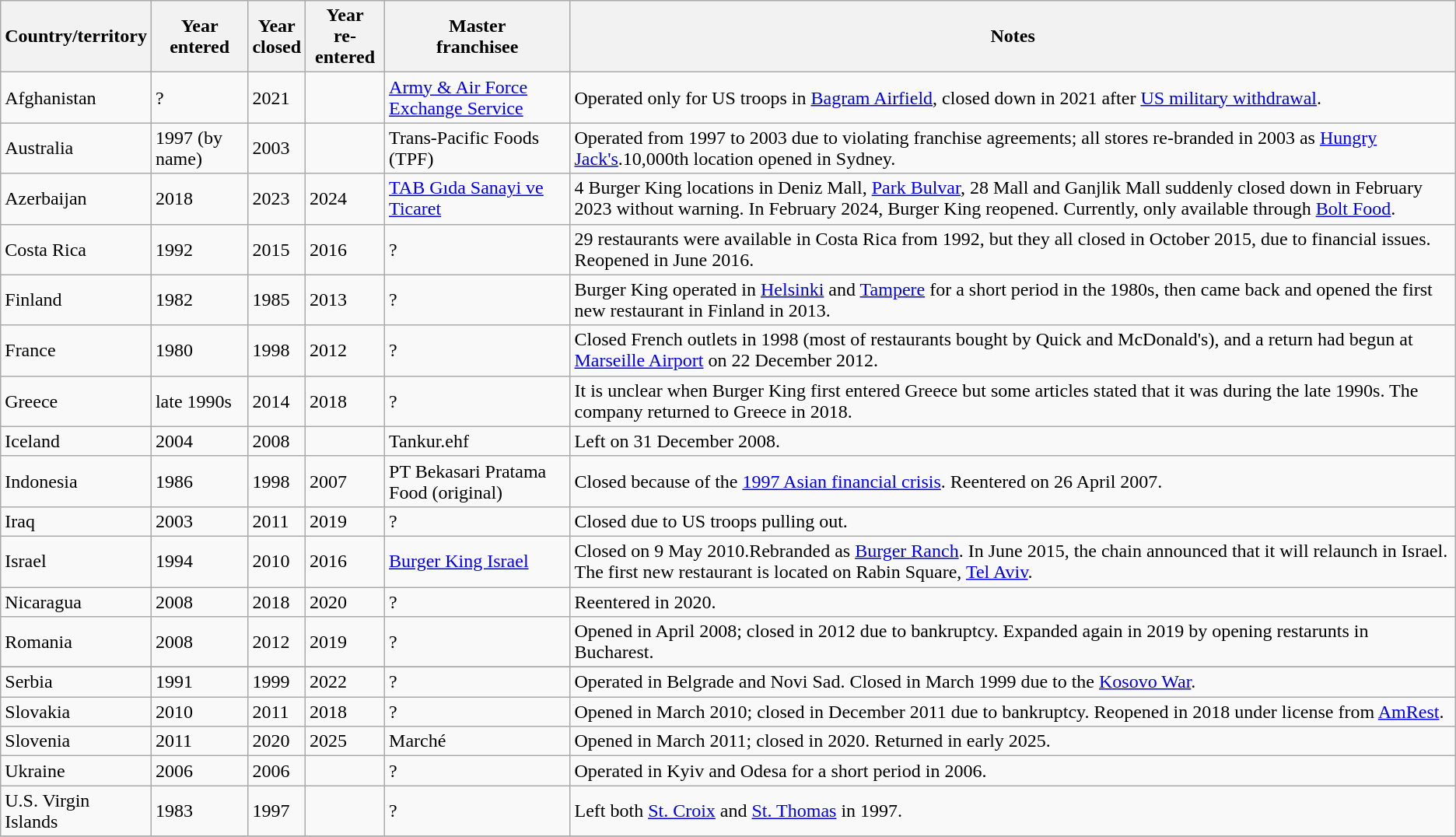<table class="wikitable sortable">
<tr>
<th width=100>Country/territory</th>
<th>Year<br>entered</th>
<th>Year<br>closed</th>
<th>Year<br>re-entered</th>
<th>Master<br>franchisee</th>
<th class=unsortable>Notes</th>
</tr>
<tr>
<td>Afghanistan</td>
<td>?</td>
<td>2021</td>
<td></td>
<td><a href='#'>Army & Air Force Exchange Service</a></td>
<td>Operated only for US troops in <a href='#'>Bagram Airfield</a>, closed down in 2021 after <a href='#'>US military withdrawal</a>.</td>
</tr>
<tr>
<td>Australia</td>
<td>1997 (by name)</td>
<td>2003</td>
<td></td>
<td>Trans-Pacific Foods (TPF)</td>
<td>Operated from 1997 to 2003 due to violating franchise agreements; all stores re-branded in 2003 as <a href='#'>Hungry Jack's</a>.10,000th location opened in Sydney.</td>
</tr>
<tr>
<td>Azerbaijan</td>
<td>2018</td>
<td>2023</td>
<td>2024</td>
<td><a href='#'>TAB Gıda Sanayi ve Ticaret</a></td>
<td>4 Burger King locations in Deniz Mall, <a href='#'>Park Bulvar</a>, 28 Mall and Ganjlik Mall suddenly closed down in February 2023 without warning. In February 2024, Burger King reopened. Currently, only available through <a href='#'>Bolt Food</a>.</td>
</tr>
<tr>
<td>Costa Rica</td>
<td>1992</td>
<td>2015</td>
<td>2016</td>
<td>?</td>
<td>29 restaurants were available in Costa Rica from 1992, but they all closed in October 2015, due to financial issues. Reopened in June 2016.</td>
</tr>
<tr>
<td>Finland</td>
<td>1982</td>
<td>1985</td>
<td>2013</td>
<td>?</td>
<td>Burger King operated in <a href='#'>Helsinki</a> and <a href='#'>Tampere</a> for a short period in the 1980s, then came back and opened the first new restaurant in Finland in 2013.</td>
</tr>
<tr>
<td>France</td>
<td>1980</td>
<td>1998</td>
<td>2012</td>
<td>?</td>
<td>Closed French outlets in 1998 (most of restaurants bought by Quick and McDonald's), and a return had begun at <a href='#'>Marseille Airport</a> on 22 December 2012.</td>
</tr>
<tr>
<td>Greece</td>
<td>late 1990s</td>
<td>2014</td>
<td>2018</td>
<td>?</td>
<td>It is unclear when Burger King first entered Greece but some articles stated that it was during the late 1990s. The company returned to Greece in 2018.</td>
</tr>
<tr>
<td>Iceland</td>
<td>2004</td>
<td>2008</td>
<td></td>
<td>Tankur.ehf</td>
<td>Left on 31 December 2008.</td>
</tr>
<tr>
<td>Indonesia</td>
<td>1986</td>
<td>1998</td>
<td>2007</td>
<td>PT Bekasari Pratama Food (original)</td>
<td>Closed because of the <a href='#'>1997 Asian financial crisis</a>. Reentered on 26 April 2007.</td>
</tr>
<tr>
<td>Iraq</td>
<td>2003</td>
<td>2011</td>
<td>2019</td>
<td>?</td>
<td>Closed due to US troops pulling out.</td>
</tr>
<tr>
<td>Israel</td>
<td>1994</td>
<td>2010</td>
<td>2016</td>
<td><a href='#'>Burger King Israel</a></td>
<td>Closed on 9 May 2010.Rebranded as <a href='#'>Burger Ranch</a>. In June 2015, the chain announced that it will relaunch in Israel. The first new restaurant is located on Rabin Square, <a href='#'>Tel Aviv</a>.</td>
</tr>
<tr>
<td>Nicaragua</td>
<td>2008</td>
<td>2018</td>
<td>2020</td>
<td>?</td>
<td>Reentered in 2020.</td>
</tr>
<tr>
<td>Romania</td>
<td>2008</td>
<td>2012</td>
<td>2019</td>
<td>?</td>
<td>Opened in April 2008; closed in 2012 due to bankruptcy. Expanded again in 2019 by opening restarunts in Bucharest.</td>
</tr>
<tr>
</tr>
<tr>
<td>Serbia</td>
<td>1991</td>
<td>1999</td>
<td>2022</td>
<td>?</td>
<td>Operated in Belgrade and Novi Sad. Closed in March 1999 due to the <a href='#'>Kosovo War</a>.</td>
</tr>
<tr>
<td>Slovakia</td>
<td>2010</td>
<td>2011</td>
<td>2018</td>
<td>?</td>
<td>Opened in March 2010; closed in December 2011 due to bankruptcy. Reopened in 2018 under license from <a href='#'>AmRest</a>.</td>
</tr>
<tr>
<td>Slovenia</td>
<td>2011</td>
<td>2020</td>
<td>2025</td>
<td>Marché</td>
<td>Opened in March 2011; closed in 2020. Returned in early 2025.</td>
</tr>
<tr>
<td>Ukraine</td>
<td>2006</td>
<td>2006</td>
<td></td>
<td>?</td>
<td>Operated in Kyiv and Odesa for a short period in 2006.</td>
</tr>
<tr>
<td>U.S. Virgin Islands</td>
<td>1983</td>
<td>1997</td>
<td></td>
<td>?</td>
<td>Left both <a href='#'>St. Croix</a> and <a href='#'>St. Thomas</a> in 1997.</td>
</tr>
<tr>
</tr>
</table>
